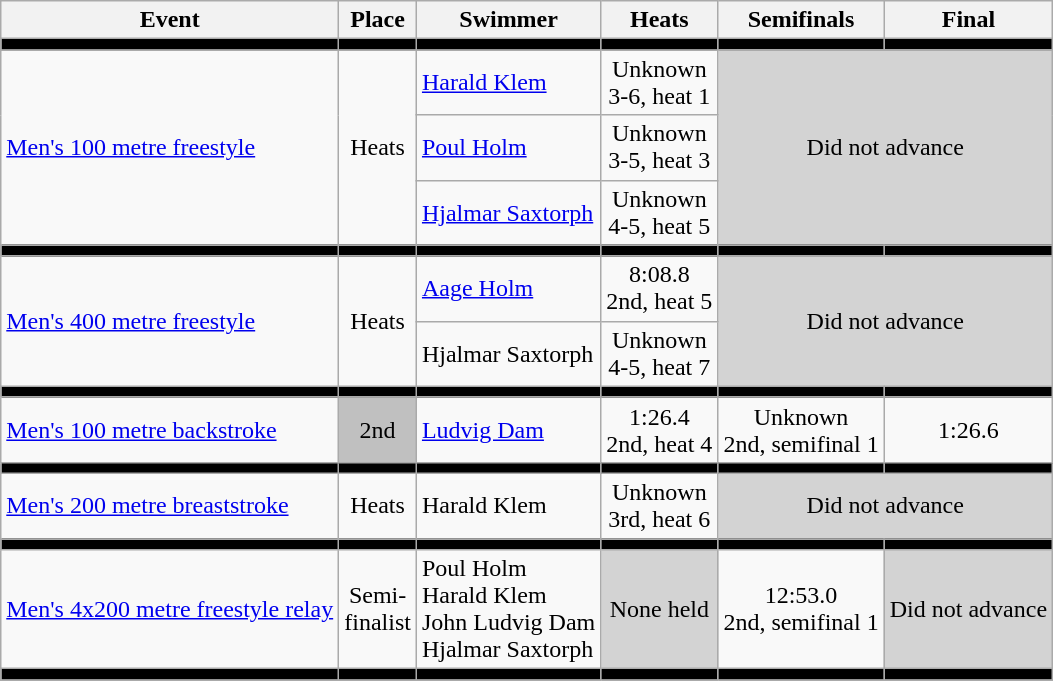<table class=wikitable>
<tr>
<th>Event</th>
<th>Place</th>
<th>Swimmer</th>
<th>Heats</th>
<th>Semifinals</th>
<th>Final</th>
</tr>
<tr bgcolor=black>
<td></td>
<td></td>
<td></td>
<td></td>
<td></td>
<td></td>
</tr>
<tr align=center>
<td rowspan=3 align=left><a href='#'>Men's 100 metre freestyle</a></td>
<td rowspan=3>Heats</td>
<td align=left><a href='#'>Harald Klem</a></td>
<td>Unknown <br> 3-6, heat 1</td>
<td rowspan=3 colspan=2 bgcolor=lightgray>Did not advance</td>
</tr>
<tr align=center>
<td align=left><a href='#'>Poul Holm</a></td>
<td>Unknown <br> 3-5, heat 3</td>
</tr>
<tr align=center>
<td align=left><a href='#'>Hjalmar Saxtorph</a></td>
<td>Unknown <br> 4-5, heat 5</td>
</tr>
<tr bgcolor=black>
<td></td>
<td></td>
<td></td>
<td></td>
<td></td>
<td></td>
</tr>
<tr align=center>
<td rowspan=2 align=left><a href='#'>Men's 400 metre freestyle</a></td>
<td rowspan=2>Heats</td>
<td align=left><a href='#'>Aage Holm</a></td>
<td>8:08.8 <br> 2nd, heat 5</td>
<td rowspan=2 colspan=2 bgcolor=lightgray>Did not advance</td>
</tr>
<tr align=center>
<td align=left>Hjalmar Saxtorph</td>
<td>Unknown <br> 4-5, heat 7</td>
</tr>
<tr bgcolor=black>
<td></td>
<td></td>
<td></td>
<td></td>
<td></td>
<td></td>
</tr>
<tr align=center>
<td align=left><a href='#'>Men's 100 metre backstroke</a></td>
<td bgcolor=silver>2nd</td>
<td align=left><a href='#'>Ludvig Dam</a></td>
<td>1:26.4 <br> 2nd, heat 4</td>
<td>Unknown <br> 2nd, semifinal 1</td>
<td>1:26.6</td>
</tr>
<tr bgcolor=black>
<td></td>
<td></td>
<td></td>
<td></td>
<td></td>
<td></td>
</tr>
<tr align=center>
<td align=left><a href='#'>Men's 200 metre breaststroke</a></td>
<td>Heats</td>
<td align=left>Harald Klem</td>
<td>Unknown <br> 3rd, heat 6</td>
<td colspan=2 bgcolor=lightgray>Did not advance</td>
</tr>
<tr bgcolor=black>
<td></td>
<td></td>
<td></td>
<td></td>
<td></td>
<td></td>
</tr>
<tr align=center>
<td align=left><a href='#'>Men's 4x200 metre freestyle relay</a></td>
<td>Semi-<br>finalist</td>
<td align=left>Poul Holm <br> Harald Klem <br> John Ludvig Dam <br> Hjalmar Saxtorph</td>
<td bgcolor=lightgray>None held</td>
<td>12:53.0 <br> 2nd, semifinal 1</td>
<td bgcolor=lightgray>Did not advance</td>
</tr>
<tr bgcolor=black>
<td></td>
<td></td>
<td></td>
<td></td>
<td></td>
<td></td>
</tr>
</table>
